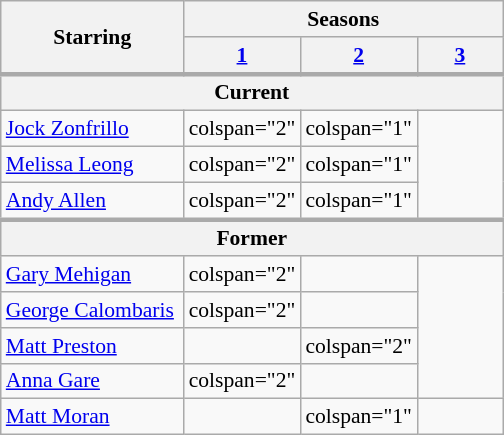<table class="wikitable plainrowheaders" style="font-size:90%;">
<tr>
<th scope="col" style="width:8em;" rowspan="2">Starring</th>
<th scope="col" colspan="3">Seasons</th>
</tr>
<tr>
<th scope="col" style="width:3.5em;"><a href='#'>1</a></th>
<th scope="col" style="width:3.5em;"><a href='#'>2</a></th>
<th scope="col" style="width:3.5em;"><a href='#'>3</a></th>
</tr>
<tr style="border-top:3px solid #aaa;">
<th colspan="4">Current</th>
</tr>
<tr>
<td scope="row"><a href='#'>Jock Zonfrillo</a></td>
<td>colspan="2" </td>
<td>colspan="1" </td>
</tr>
<tr>
<td scope="row"><a href='#'>Melissa Leong</a></td>
<td>colspan="2" </td>
<td>colspan="1" </td>
</tr>
<tr>
<td scope="row"><a href='#'>Andy Allen</a></td>
<td>colspan="2" </td>
<td>colspan="1" </td>
</tr>
<tr style="border-top:3px solid #aaa;">
<th colspan="4">Former</th>
</tr>
<tr>
<td scope="row"><a href='#'>Gary Mehigan</a></td>
<td>colspan="2" </td>
<td></td>
</tr>
<tr>
<td scope="row"><a href='#'>George Calombaris</a></td>
<td>colspan="2" </td>
<td></td>
</tr>
<tr>
<td scope="row"><a href='#'>Matt Preston</a></td>
<td></td>
<td>colspan="2" </td>
</tr>
<tr>
<td scope="row"><a href='#'>Anna Gare</a></td>
<td>colspan="2" </td>
<td></td>
</tr>
<tr>
<td scope="row"><a href='#'>Matt Moran</a></td>
<td></td>
<td>colspan="1" </td>
<td></td>
</tr>
</table>
